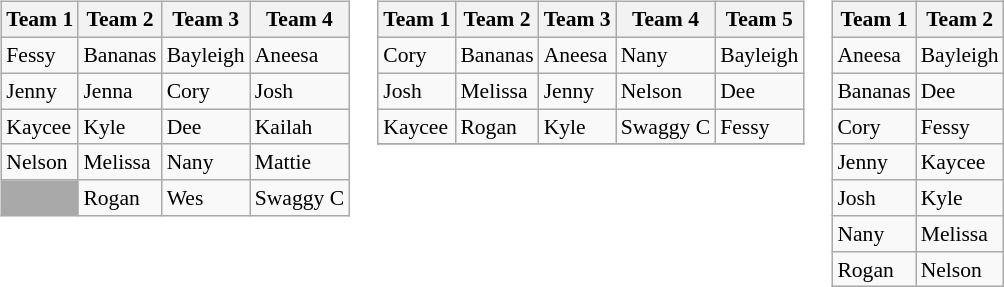<table>
<tr>
<td valign="top"><br><table class="wikitable" style="font-size:90%; white-space:nowrap">
<tr>
<th>Team 1</th>
<th>Team 2</th>
<th>Team 3</th>
<th>Team 4</th>
</tr>
<tr>
<td>Fessy</td>
<td>Bananas</td>
<td>Bayleigh</td>
<td>Aneesa</td>
</tr>
<tr>
<td>Jenny</td>
<td>Jenna</td>
<td>Cory</td>
<td>Josh</td>
</tr>
<tr>
<td>Kaycee</td>
<td>Kyle</td>
<td>Dee</td>
<td>Kailah</td>
</tr>
<tr>
<td>Nelson</td>
<td>Melissa</td>
<td>Nany</td>
<td>Mattie</td>
</tr>
<tr>
<td bgcolor="darkgray"></td>
<td>Rogan</td>
<td>Wes</td>
<td>Swaggy C</td>
</tr>
</table>
</td>
<td valign="top"><br><table class="wikitable" style="font-size:90%; white-space:nowrap">
<tr>
<th>Team 1</th>
<th>Team 2</th>
<th>Team 3</th>
<th>Team 4</th>
<th>Team 5</th>
</tr>
<tr>
<td>Cory</td>
<td>Bananas</td>
<td>Aneesa</td>
<td>Nany</td>
<td>Bayleigh</td>
</tr>
<tr>
<td>Josh</td>
<td>Melissa</td>
<td>Jenny</td>
<td>Nelson</td>
<td>Dee</td>
</tr>
<tr>
<td>Kaycee</td>
<td>Rogan</td>
<td>Kyle</td>
<td>Swaggy C</td>
<td>Fessy</td>
</tr>
<tr>
</tr>
</table>
</td>
<td><br><table class="wikitable" style="font-size:90%; white-space:nowrap">
<tr>
<th>Team 1</th>
<th>Team 2</th>
</tr>
<tr>
<td>Aneesa</td>
<td>Bayleigh</td>
</tr>
<tr>
<td>Bananas</td>
<td>Dee</td>
</tr>
<tr>
<td>Cory</td>
<td>Fessy</td>
</tr>
<tr>
<td>Jenny</td>
<td>Kaycee</td>
</tr>
<tr>
<td>Josh</td>
<td>Kyle</td>
</tr>
<tr>
<td>Nany</td>
<td>Melissa</td>
</tr>
<tr>
<td>Rogan</td>
<td>Nelson</td>
</tr>
</table>
</td>
</tr>
</table>
